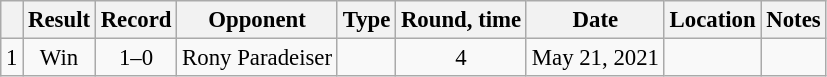<table class="wikitable" style="text-align:center; font-size:95%">
<tr>
<th></th>
<th>Result</th>
<th>Record</th>
<th>Opponent</th>
<th>Type</th>
<th>Round, time</th>
<th>Date</th>
<th>Location</th>
<th>Notes</th>
</tr>
<tr>
<td>1</td>
<td>Win</td>
<td>1–0</td>
<td style="text-align:left;"> Rony Paradeiser</td>
<td></td>
<td>4</td>
<td>May 21, 2021</td>
<td style="text-align:left;"> </td>
<td></td>
</tr>
</table>
